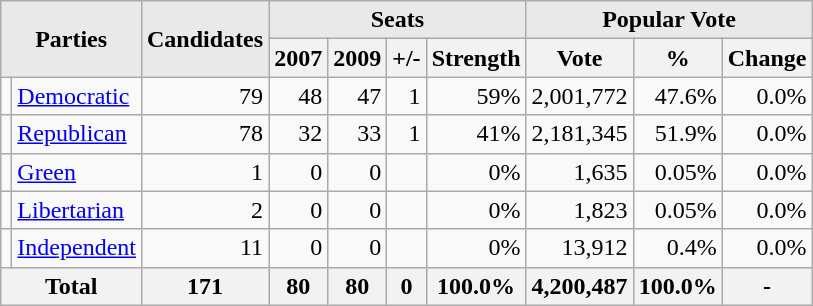<table class=wikitable>
<tr>
<th style="background-color:#E9E9E9" align=center rowspan= 2 colspan=2>Parties</th>
<th style="background-color:#E9E9E9" align=center rowspan= 2>Candidates</th>
<th style="background-color:#E9E9E9" align=center colspan=4>Seats</th>
<th style="background-color:#E9E9E9" align=center colspan=3>Popular Vote</th>
</tr>
<tr>
<th align=center>2007</th>
<th align=center>2009</th>
<th align=center>+/-</th>
<th align=center>Strength</th>
<th align=center>Vote</th>
<th align=center>%</th>
<th align=center>Change</th>
</tr>
<tr>
<td></td>
<td align=left><a href='#'>Democratic</a></td>
<td align=right>79</td>
<td align=right >48</td>
<td align=right >47</td>
<td align=right> 1</td>
<td align=right >59%</td>
<td align=right >2,001,772</td>
<td align=right >47.6%</td>
<td align=right>0.0%</td>
</tr>
<tr>
<td></td>
<td align=left><a href='#'>Republican</a></td>
<td align=right>78</td>
<td align=right>32</td>
<td align=right>33</td>
<td align=right> 1</td>
<td align=right>41%</td>
<td align=right>2,181,345</td>
<td align=right>51.9%</td>
<td align=right>0.0%</td>
</tr>
<tr>
<td></td>
<td><a href='#'>Green</a></td>
<td align=right>1</td>
<td align=right>0</td>
<td align=right>0</td>
<td align=right></td>
<td align=right>0%</td>
<td align=right>1,635</td>
<td align=right>0.05%</td>
<td align=right>0.0%</td>
</tr>
<tr>
<td></td>
<td><a href='#'>Libertarian</a></td>
<td align=right>2</td>
<td align=right>0</td>
<td align=right>0</td>
<td align=right></td>
<td align=right>0%</td>
<td align=right>1,823</td>
<td align=right>0.05%</td>
<td align=right>0.0%</td>
</tr>
<tr>
<td></td>
<td><a href='#'>Independent</a></td>
<td align=right>11</td>
<td align=right>0</td>
<td align=right>0</td>
<td align=right></td>
<td align=right>0%</td>
<td align=right>13,912</td>
<td align=right>0.4%</td>
<td align=right>0.0%</td>
</tr>
<tr>
<th align=center colspan="2">Total</th>
<th align=center>171</th>
<th align=center>80</th>
<th align=center>80</th>
<th align=center>0</th>
<th align=center>100.0%</th>
<th align=center>4,200,487</th>
<th align=center>100.0%</th>
<th align=center>-</th>
</tr>
</table>
